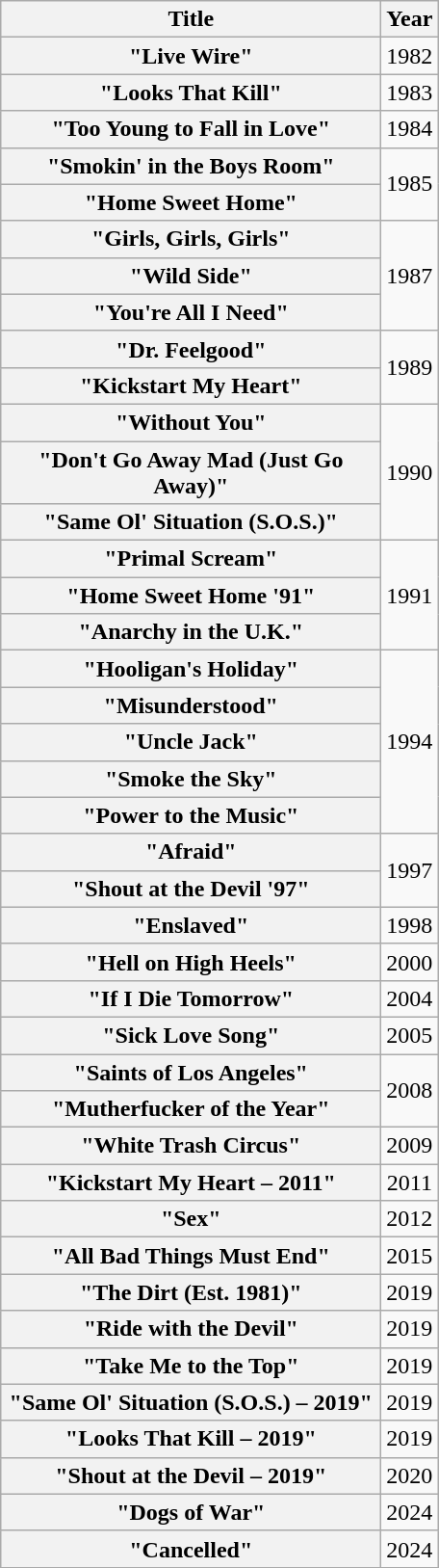<table class="wikitable plainrowheaders" style="text-align:center;">
<tr>
<th scope="col" style="width:16em;">Title</th>
<th scope="col">Year</th>
</tr>
<tr>
<th scope="row">"Live Wire"</th>
<td>1982</td>
</tr>
<tr>
<th scope="row">"Looks That Kill"</th>
<td>1983</td>
</tr>
<tr>
<th scope="row">"Too Young to Fall in Love"</th>
<td>1984</td>
</tr>
<tr>
<th scope="row">"Smokin' in the Boys Room"</th>
<td rowspan="2">1985</td>
</tr>
<tr>
<th scope="row">"Home Sweet Home"</th>
</tr>
<tr>
<th scope="row">"Girls, Girls, Girls"</th>
<td rowspan="3">1987</td>
</tr>
<tr>
<th scope="row">"Wild Side"</th>
</tr>
<tr>
<th scope="row">"You're All I Need"</th>
</tr>
<tr>
<th scope="row">"Dr. Feelgood"</th>
<td rowspan="2">1989</td>
</tr>
<tr>
<th scope="row">"Kickstart My Heart"</th>
</tr>
<tr>
<th scope="row">"Without You"</th>
<td rowspan="3">1990</td>
</tr>
<tr>
<th scope="row">"Don't Go Away Mad (Just Go Away)"</th>
</tr>
<tr>
<th scope="row">"Same Ol' Situation (S.O.S.)"</th>
</tr>
<tr>
<th scope="row">"Primal Scream"</th>
<td rowspan="3">1991</td>
</tr>
<tr>
<th scope="row">"Home Sweet Home '91"</th>
</tr>
<tr>
<th scope="row">"Anarchy in the U.K."</th>
</tr>
<tr>
<th scope="row">"Hooligan's Holiday"</th>
<td rowspan="5">1994</td>
</tr>
<tr>
<th scope="row">"Misunderstood"</th>
</tr>
<tr>
<th scope="row">"Uncle Jack"</th>
</tr>
<tr>
<th scope="row">"Smoke the Sky"</th>
</tr>
<tr>
<th scope="row">"Power to the Music"</th>
</tr>
<tr>
<th scope="row">"Afraid"</th>
<td rowspan="2">1997</td>
</tr>
<tr>
<th scope="row">"Shout at the Devil '97"</th>
</tr>
<tr>
<th scope="row">"Enslaved"</th>
<td>1998</td>
</tr>
<tr>
<th scope="row">"Hell on High Heels"</th>
<td>2000</td>
</tr>
<tr>
<th scope="row">"If I Die Tomorrow"</th>
<td>2004</td>
</tr>
<tr>
<th scope="row">"Sick Love Song"</th>
<td>2005</td>
</tr>
<tr>
<th scope="row">"Saints of Los Angeles"</th>
<td rowspan="2">2008</td>
</tr>
<tr>
<th scope="row">"Mutherfucker of the Year"</th>
</tr>
<tr>
<th scope="row">"White Trash Circus"</th>
<td>2009</td>
</tr>
<tr>
<th scope="row">"Kickstart My Heart – 2011"</th>
<td>2011</td>
</tr>
<tr>
<th scope="row">"Sex"</th>
<td>2012</td>
</tr>
<tr>
<th scope="row">"All Bad Things Must End"</th>
<td>2015</td>
</tr>
<tr>
<th scope="row">"The Dirt (Est. 1981)"</th>
<td>2019</td>
</tr>
<tr>
<th scope="row">"Ride with the Devil"</th>
<td>2019</td>
</tr>
<tr>
<th scope="row">"Take Me to the Top"</th>
<td>2019</td>
</tr>
<tr>
<th scope="row">"Same Ol' Situation (S.O.S.) – 2019"</th>
<td>2019</td>
</tr>
<tr>
<th scope="row">"Looks That Kill – 2019"</th>
<td>2019</td>
</tr>
<tr>
<th scope="row">"Shout at the Devil – 2019"</th>
<td>2020</td>
</tr>
<tr>
<th scope="row">"Dogs of War"</th>
<td>2024</td>
</tr>
<tr>
<th scope="row">"Cancelled"</th>
<td>2024</td>
</tr>
</table>
